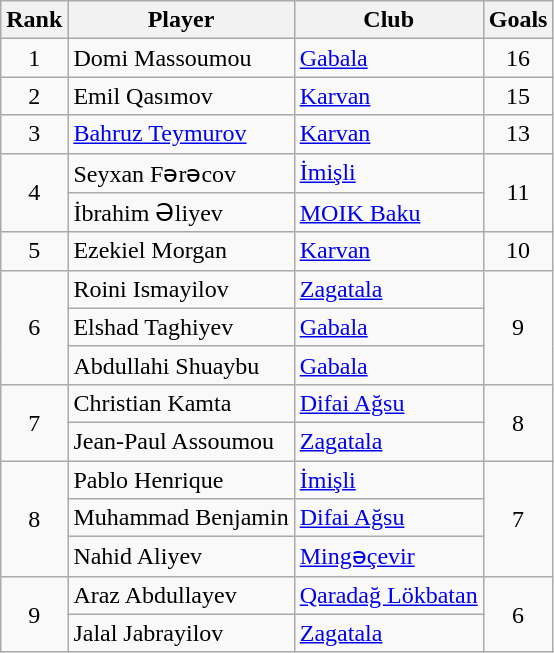<table class="wikitable" style="text-align:center">
<tr>
<th>Rank</th>
<th>Player</th>
<th>Club</th>
<th>Goals</th>
</tr>
<tr>
<td>1</td>
<td align="left"> Domi Massoumou</td>
<td align="left"><a href='#'>Gabala</a></td>
<td>16</td>
</tr>
<tr>
<td>2</td>
<td align="left"> Emil Qasımov</td>
<td align="left"><a href='#'>Karvan</a></td>
<td>15</td>
</tr>
<tr>
<td>3</td>
<td align="left"> <a href='#'>Bahruz Teymurov</a></td>
<td align="left"><a href='#'>Karvan</a></td>
<td>13</td>
</tr>
<tr>
<td rowspan="2">4</td>
<td align="left"> Seyxan Fərəcov</td>
<td align="left"><a href='#'>İmişli</a></td>
<td rowspan="2">11</td>
</tr>
<tr>
<td align="left"> İbrahim Əliyev</td>
<td align="left"><a href='#'>MOIK Baku</a></td>
</tr>
<tr>
<td>5</td>
<td align="left"> Ezekiel Morgan</td>
<td align="left"><a href='#'>Karvan</a></td>
<td>10</td>
</tr>
<tr>
<td rowspan="3">6</td>
<td align="left"> Roini Ismayilov</td>
<td align="left"><a href='#'>Zagatala</a></td>
<td rowspan="3">9</td>
</tr>
<tr>
<td align="left"> Elshad Taghiyev</td>
<td align="left"><a href='#'>Gabala</a></td>
</tr>
<tr>
<td align="left"> Abdullahi Shuaybu</td>
<td align="left"><a href='#'>Gabala</a></td>
</tr>
<tr>
<td rowspan="2">7</td>
<td align="left"> Christian Kamta</td>
<td align="left"><a href='#'>Difai Ağsu</a></td>
<td rowspan="2">8</td>
</tr>
<tr>
<td align="left"> Jean-Paul Assoumou</td>
<td align="left"><a href='#'>Zagatala</a></td>
</tr>
<tr>
<td rowspan="3">8</td>
<td align="left"> Pablo Henrique</td>
<td align="left"><a href='#'>İmişli</a></td>
<td rowspan="3">7</td>
</tr>
<tr>
<td align="left"> Muhammad Benjamin</td>
<td align="left"><a href='#'>Difai Ağsu</a></td>
</tr>
<tr>
<td align="left"> Nahid Aliyev</td>
<td align="left"><a href='#'>Mingəçevir</a></td>
</tr>
<tr>
<td rowspan="2">9</td>
<td align="left"> Araz Abdullayev</td>
<td align="left"><a href='#'>Qaradağ Lökbatan</a></td>
<td rowspan="2">6</td>
</tr>
<tr>
<td align="left"> Jalal Jabrayilov</td>
<td align="left"><a href='#'>Zagatala</a></td>
</tr>
</table>
